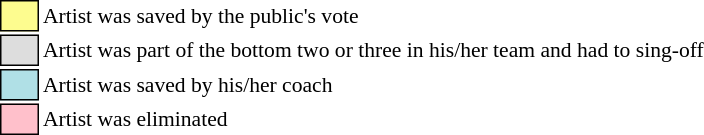<table class="toccolours" style="font-size: 90%; white-space: nowrap;">
<tr>
<td style="background:#fdfc8f; border:1px solid black;">      </td>
<td>Artist was saved by the public's vote</td>
</tr>
<tr>
<td style="background:#ddd; border:1px solid black;">      </td>
<td>Artist was part of the bottom two or three in his/her team and had to sing-off</td>
</tr>
<tr>
<td style="background:#b0e0e6; border:1px solid black;">      </td>
<td>Artist was saved by his/her coach</td>
</tr>
<tr>
<td style="background:pink; border:1px solid black;">      </td>
<td>Artist was eliminated</td>
</tr>
</table>
